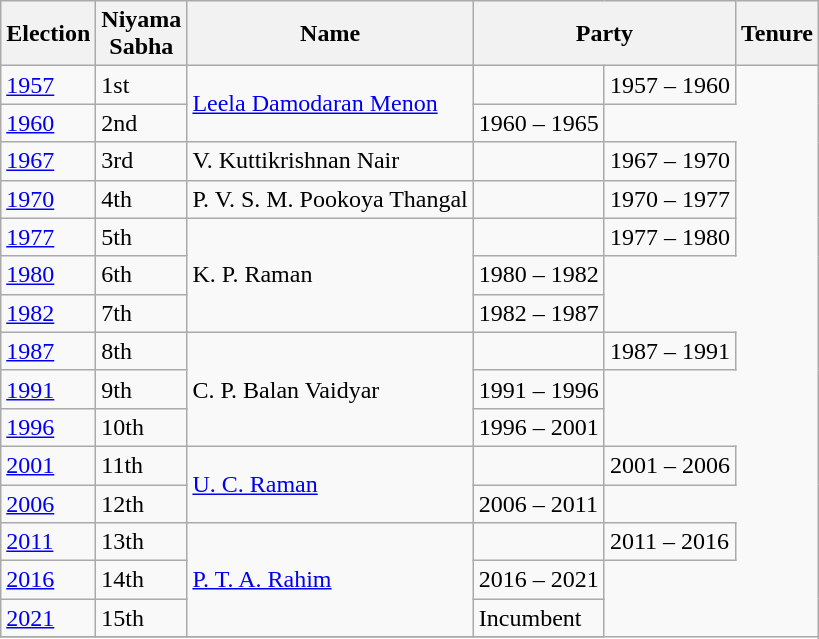<table class="wikitable sortable">
<tr>
<th>Election</th>
<th>Niyama<br>Sabha</th>
<th>Name</th>
<th colspan="2">Party</th>
<th>Tenure</th>
</tr>
<tr>
<td><a href='#'>1957</a></td>
<td>1st</td>
<td rowspan="2"><a href='#'>Leela Damodaran Menon</a></td>
<td></td>
<td>1957 – 1960</td>
</tr>
<tr>
<td><a href='#'>1960</a></td>
<td>2nd</td>
<td>1960 – 1965</td>
</tr>
<tr>
<td><a href='#'>1967</a></td>
<td>3rd</td>
<td>V. Kuttikrishnan Nair</td>
<td></td>
<td>1967 – 1970</td>
</tr>
<tr>
<td><a href='#'>1970</a></td>
<td>4th</td>
<td>P. V. S. M. Pookoya Thangal</td>
<td></td>
<td>1970 – 1977</td>
</tr>
<tr>
<td><a href='#'>1977</a></td>
<td>5th</td>
<td rowspan="3">K. P. Raman</td>
<td></td>
<td>1977 – 1980</td>
</tr>
<tr>
<td><a href='#'>1980</a></td>
<td>6th</td>
<td>1980 – 1982</td>
</tr>
<tr>
<td><a href='#'>1982</a></td>
<td>7th</td>
<td>1982 – 1987</td>
</tr>
<tr>
<td><a href='#'>1987</a></td>
<td>8th</td>
<td rowspan="3">C. P. Balan Vaidyar</td>
<td></td>
<td>1987 – 1991</td>
</tr>
<tr>
<td><a href='#'>1991</a></td>
<td>9th</td>
<td>1991 – 1996</td>
</tr>
<tr>
<td><a href='#'>1996</a></td>
<td>10th</td>
<td>1996 – 2001</td>
</tr>
<tr>
<td><a href='#'>2001</a></td>
<td>11th</td>
<td rowspan="2"><a href='#'>U. C. Raman</a></td>
<td></td>
<td>2001 – 2006</td>
</tr>
<tr>
<td><a href='#'>2006</a></td>
<td>12th</td>
<td>2006 – 2011</td>
</tr>
<tr>
<td><a href='#'>2011</a></td>
<td>13th</td>
<td rowspan="3"><a href='#'>P. T. A. Rahim</a></td>
<td></td>
<td>2011 – 2016</td>
</tr>
<tr>
<td><a href='#'>2016</a></td>
<td>14th</td>
<td>2016 – 2021</td>
</tr>
<tr>
<td><a href='#'>2021</a></td>
<td>15th</td>
<td>Incumbent</td>
</tr>
<tr>
</tr>
</table>
